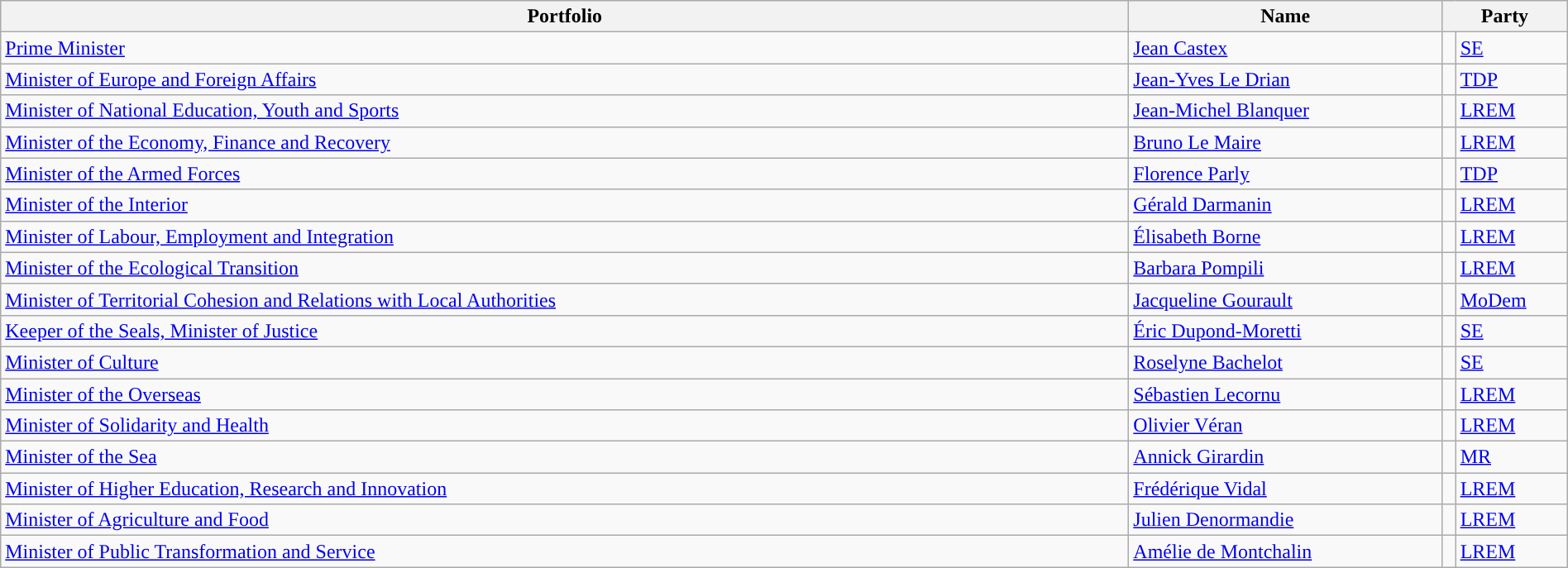<table class="wikitable" style="width:100%">
<tr>
<th>Portfolio</th>
<th style="width:20%">Name</th>
<th style="width:8%" colspan="2">Party</th>
</tr>
<tr>
<td><a href='#'>Prime Minister</a></td>
<td><a href='#'>Jean Castex</a></td>
<td style="background:"></td>
<td><a href='#'>SE</a></td>
</tr>
<tr>
<td><a href='#'>Minister of Europe and Foreign Affairs</a></td>
<td><a href='#'>Jean-Yves Le Drian</a></td>
<td style="background:"></td>
<td><a href='#'>TDP</a></td>
</tr>
<tr>
<td><a href='#'>Minister of National Education, Youth and Sports</a></td>
<td><a href='#'>Jean-Michel Blanquer</a></td>
<td style="background:"></td>
<td><a href='#'>LREM</a></td>
</tr>
<tr>
<td><a href='#'>Minister of the Economy, Finance and Recovery</a></td>
<td><a href='#'>Bruno Le Maire</a></td>
<td style="background:"></td>
<td><a href='#'>LREM</a></td>
</tr>
<tr>
<td><a href='#'>Minister of the Armed Forces</a></td>
<td><a href='#'>Florence Parly</a></td>
<td style="background:"></td>
<td><a href='#'>TDP</a></td>
</tr>
<tr>
<td><a href='#'>Minister of the Interior</a></td>
<td><a href='#'>Gérald Darmanin</a></td>
<td style="background:"></td>
<td><a href='#'>LREM</a></td>
</tr>
<tr>
<td><a href='#'>Minister of Labour, Employment and Integration</a></td>
<td><a href='#'>Élisabeth Borne</a></td>
<td style="background:"></td>
<td><a href='#'>LREM</a></td>
</tr>
<tr>
<td><a href='#'>Minister of the Ecological Transition</a></td>
<td><a href='#'>Barbara Pompili</a></td>
<td style="background:"></td>
<td><a href='#'>LREM</a></td>
</tr>
<tr>
<td><a href='#'>Minister of Territorial Cohesion and Relations with Local Authorities</a></td>
<td><a href='#'>Jacqueline Gourault</a></td>
<td style=background:></td>
<td><a href='#'>MoDem</a></td>
</tr>
<tr>
<td><a href='#'>Keeper of the Seals, Minister of Justice</a></td>
<td><a href='#'>Éric Dupond-Moretti</a></td>
<td style="background:"></td>
<td><a href='#'>SE</a></td>
</tr>
<tr>
<td><a href='#'>Minister of Culture</a></td>
<td><a href='#'>Roselyne Bachelot</a></td>
<td style="background:"></td>
<td><a href='#'>SE</a></td>
</tr>
<tr>
<td><a href='#'>Minister of the Overseas</a></td>
<td><a href='#'>Sébastien Lecornu</a></td>
<td style="background:"></td>
<td><a href='#'>LREM</a></td>
</tr>
<tr>
<td><a href='#'>Minister of Solidarity and Health</a></td>
<td><a href='#'>Olivier Véran</a></td>
<td style="background:"></td>
<td><a href='#'>LREM</a></td>
</tr>
<tr>
<td><a href='#'>Minister of the Sea</a></td>
<td><a href='#'>Annick Girardin</a></td>
<td style=background:></td>
<td><a href='#'>MR</a></td>
</tr>
<tr>
<td><a href='#'>Minister of Higher Education, Research and Innovation</a></td>
<td><a href='#'>Frédérique Vidal</a></td>
<td style="background:"></td>
<td><a href='#'>LREM</a></td>
</tr>
<tr>
<td><a href='#'>Minister of Agriculture and Food</a></td>
<td><a href='#'>Julien Denormandie</a></td>
<td style="background:"></td>
<td><a href='#'>LREM</a></td>
</tr>
<tr>
<td><a href='#'>Minister of Public Transformation and Service</a></td>
<td><a href='#'>Amélie de Montchalin</a></td>
<td style="background:"></td>
<td><a href='#'>LREM</a></td>
</tr>
</table>
